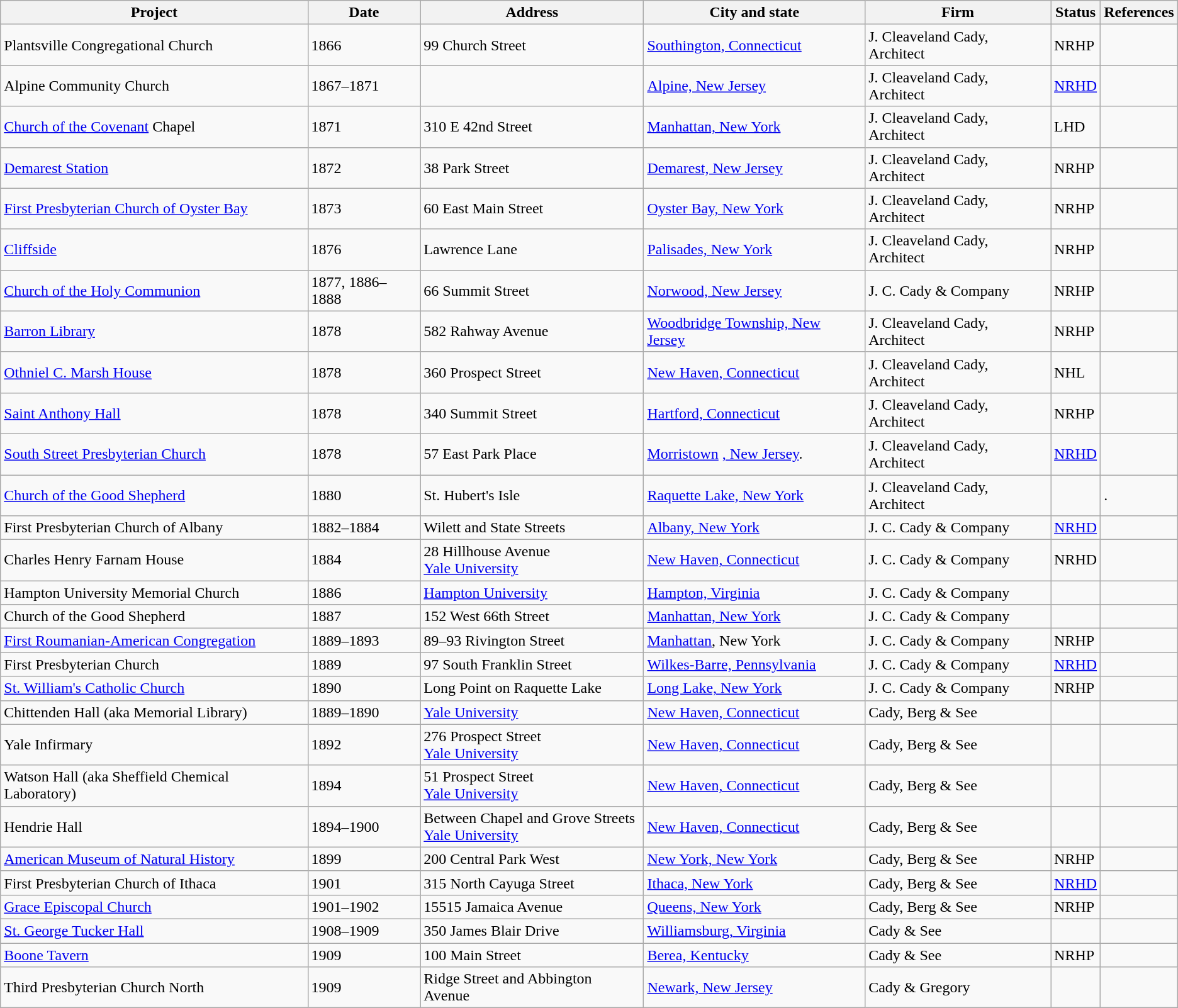<table class="wikitable sortable">
<tr>
<th>Project</th>
<th>Date</th>
<th>Address</th>
<th>City and state</th>
<th>Firm</th>
<th>Status</th>
<th>References</th>
</tr>
<tr>
<td>Plantsville Congregational Church</td>
<td>1866</td>
<td>99 Church Street</td>
<td><a href='#'>Southington, Connecticut</a></td>
<td>J. Cleaveland Cady, Architect</td>
<td>NRHP</td>
<td></td>
</tr>
<tr>
<td>Alpine Community Church</td>
<td>1867–1871</td>
<td></td>
<td><a href='#'>Alpine, New Jersey</a></td>
<td>J. Cleaveland Cady, Architect</td>
<td><a href='#'>NRHD</a></td>
<td></td>
</tr>
<tr>
<td><a href='#'>Church of the Covenant</a> Chapel</td>
<td>1871</td>
<td>310 E 42nd Street</td>
<td><a href='#'>Manhattan, New York</a></td>
<td>J. Cleaveland Cady, Architect</td>
<td>LHD</td>
<td></td>
</tr>
<tr>
<td><a href='#'>Demarest Station</a></td>
<td>1872</td>
<td>38 Park Street</td>
<td><a href='#'>Demarest, New Jersey</a></td>
<td>J. Cleaveland Cady, Architect</td>
<td>NRHP</td>
<td></td>
</tr>
<tr>
<td><a href='#'>First Presbyterian Church of Oyster Bay</a></td>
<td>1873</td>
<td>60 East Main Street</td>
<td><a href='#'>Oyster Bay, New York</a></td>
<td>J. Cleaveland Cady, Architect</td>
<td>NRHP</td>
<td></td>
</tr>
<tr>
<td><a href='#'>Cliffside</a></td>
<td>1876</td>
<td>Lawrence Lane</td>
<td><a href='#'>Palisades, New York</a></td>
<td>J. Cleaveland Cady, Architect</td>
<td>NRHP</td>
<td></td>
</tr>
<tr>
<td><a href='#'>Church of the Holy Communion</a></td>
<td>1877, 1886–1888</td>
<td>66 Summit Street</td>
<td><a href='#'>Norwood, New Jersey</a></td>
<td>J. C. Cady & Company</td>
<td>NRHP</td>
<td></td>
</tr>
<tr>
<td><a href='#'>Barron Library</a></td>
<td>1878</td>
<td>582 Rahway Avenue</td>
<td><a href='#'>Woodbridge Township, New Jersey</a></td>
<td>J. Cleaveland Cady, Architect</td>
<td>NRHP</td>
<td></td>
</tr>
<tr>
<td><a href='#'>Othniel C. Marsh House</a></td>
<td>1878</td>
<td>360 Prospect Street</td>
<td><a href='#'>New Haven, Connecticut</a></td>
<td>J. Cleaveland Cady, Architect</td>
<td>NHL</td>
<td></td>
</tr>
<tr>
<td><a href='#'>Saint Anthony Hall</a></td>
<td>1878</td>
<td>340 Summit Street</td>
<td><a href='#'>Hartford, Connecticut</a></td>
<td>J. Cleaveland Cady, Architect</td>
<td>NRHP</td>
<td></td>
</tr>
<tr>
<td><a href='#'>South Street Presbyterian Church</a></td>
<td>1878</td>
<td>57 East Park Place</td>
<td><a href='#'>Morristown</a> <a href='#'>, New Jersey</a>.</td>
<td>J. Cleaveland Cady, Architect</td>
<td><a href='#'>NRHD</a></td>
<td></td>
</tr>
<tr>
<td><a href='#'>Church of the Good Shepherd</a></td>
<td>1880</td>
<td>St. Hubert's Isle</td>
<td><a href='#'>Raquette Lake, New York</a></td>
<td>J. Cleaveland Cady, Architect</td>
<td></td>
<td>.</td>
</tr>
<tr>
<td>First Presbyterian Church of Albany</td>
<td>1882–1884</td>
<td>Wilett and State Streets</td>
<td><a href='#'>Albany, New York</a></td>
<td>J. C. Cady & Company</td>
<td><a href='#'>NRHD</a></td>
<td></td>
</tr>
<tr>
<td>Charles Henry Farnam House</td>
<td>1884</td>
<td>28 Hillhouse Avenue<br><a href='#'>Yale University</a></td>
<td><a href='#'>New Haven, Connecticut</a></td>
<td>J. C. Cady & Company</td>
<td>NRHD</td>
<td></td>
</tr>
<tr>
<td>Hampton University Memorial Church</td>
<td>1886</td>
<td><a href='#'>Hampton University</a></td>
<td><a href='#'>Hampton, Virginia</a></td>
<td>J. C. Cady & Company</td>
<td></td>
<td></td>
</tr>
<tr>
<td>Church of the Good Shepherd</td>
<td>1887</td>
<td>152 West 66th Street</td>
<td><a href='#'>Manhattan, New York</a></td>
<td>J. C. Cady & Company</td>
<td></td>
<td></td>
</tr>
<tr>
<td><a href='#'>First Roumanian-American Congregation</a></td>
<td>1889–1893</td>
<td>89–93 Rivington Street</td>
<td><a href='#'>Manhattan</a>, New York</td>
<td>J. C. Cady & Company</td>
<td>NRHP</td>
<td></td>
</tr>
<tr>
<td>First Presbyterian Church</td>
<td>1889</td>
<td>97 South Franklin Street</td>
<td><a href='#'>Wilkes-Barre, Pennsylvania</a></td>
<td>J. C. Cady & Company</td>
<td><a href='#'>NRHD</a></td>
<td></td>
</tr>
<tr>
<td><a href='#'>St. William's Catholic Church</a></td>
<td>1890</td>
<td>Long Point on Raquette Lake</td>
<td><a href='#'>Long Lake, New York</a></td>
<td>J. C. Cady & Company</td>
<td>NRHP</td>
<td></td>
</tr>
<tr>
<td>Chittenden Hall (aka Memorial Library)</td>
<td>1889–1890</td>
<td><a href='#'>Yale University</a></td>
<td><a href='#'>New Haven, Connecticut</a></td>
<td>Cady, Berg & See</td>
<td></td>
<td></td>
</tr>
<tr>
<td>Yale Infirmary</td>
<td>1892</td>
<td>276 Prospect Street<br><a href='#'>Yale University</a></td>
<td><a href='#'>New Haven, Connecticut</a></td>
<td>Cady, Berg & See</td>
<td></td>
<td></td>
</tr>
<tr>
<td>Watson Hall (aka Sheffield Chemical Laboratory)</td>
<td>1894</td>
<td>51 Prospect Street<br><a href='#'>Yale University</a></td>
<td><a href='#'>New Haven, Connecticut</a></td>
<td>Cady, Berg & See</td>
<td></td>
<td></td>
</tr>
<tr>
<td>Hendrie Hall</td>
<td>1894–1900</td>
<td>Between Chapel and Grove Streets<br><a href='#'>Yale University</a></td>
<td><a href='#'>New Haven, Connecticut</a></td>
<td>Cady, Berg & See</td>
<td></td>
<td></td>
</tr>
<tr>
<td><a href='#'>American Museum of Natural History</a></td>
<td>1899</td>
<td>200 Central Park West</td>
<td><a href='#'>New York, New York</a></td>
<td>Cady, Berg & See</td>
<td>NRHP</td>
<td></td>
</tr>
<tr>
<td>First Presbyterian Church of Ithaca</td>
<td>1901</td>
<td>315 North Cayuga Street</td>
<td><a href='#'>Ithaca, New York</a></td>
<td>Cady, Berg & See</td>
<td><a href='#'>NRHD</a></td>
<td></td>
</tr>
<tr>
<td><a href='#'>Grace Episcopal Church</a></td>
<td>1901–1902</td>
<td>15515 Jamaica Avenue</td>
<td><a href='#'>Queens, New York</a></td>
<td>Cady, Berg & See</td>
<td>NRHP</td>
<td></td>
</tr>
<tr>
<td><a href='#'>St. George Tucker Hall</a></td>
<td>1908–1909</td>
<td>350 James Blair Drive</td>
<td><a href='#'>Williamsburg, Virginia</a></td>
<td>Cady & See</td>
<td></td>
<td></td>
</tr>
<tr>
<td><a href='#'>Boone Tavern</a></td>
<td>1909</td>
<td>100 Main Street</td>
<td><a href='#'>Berea, Kentucky</a></td>
<td>Cady & See</td>
<td>NRHP</td>
<td></td>
</tr>
<tr>
<td>Third Presbyterian Church North</td>
<td>1909</td>
<td>Ridge Street and Abbington Avenue</td>
<td><a href='#'>Newark, New Jersey</a></td>
<td>Cady & Gregory</td>
<td></td>
<td></td>
</tr>
</table>
